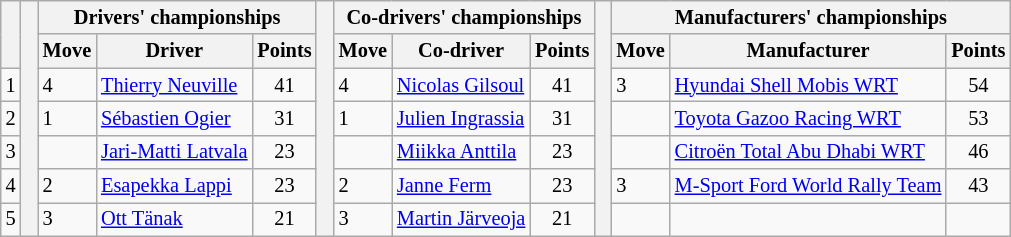<table class="wikitable" style="font-size:85%;">
<tr>
<th rowspan="2"></th>
<th rowspan="7" style="width:5px;"></th>
<th colspan="3">Drivers' championships</th>
<th rowspan="7" style="width:5px;"></th>
<th colspan="3" nowrap>Co-drivers' championships</th>
<th rowspan="7" style="width:5px;"></th>
<th colspan="3" nowrap>Manufacturers' championships</th>
</tr>
<tr>
<th>Move</th>
<th>Driver</th>
<th>Points</th>
<th>Move</th>
<th>Co-driver</th>
<th>Points</th>
<th>Move</th>
<th>Manufacturer</th>
<th>Points</th>
</tr>
<tr>
<td align="center">1</td>
<td> 4</td>
<td><a href='#'>Thierry Neuville</a></td>
<td align="center">41</td>
<td> 4</td>
<td><a href='#'>Nicolas Gilsoul</a></td>
<td align="center">41</td>
<td> 3</td>
<td><a href='#'>Hyundai Shell Mobis WRT</a></td>
<td align="center">54</td>
</tr>
<tr>
<td align="center">2</td>
<td> 1</td>
<td><a href='#'>Sébastien Ogier</a></td>
<td align="center">31</td>
<td> 1</td>
<td nowrap><a href='#'>Julien Ingrassia</a></td>
<td align="center">31</td>
<td></td>
<td><a href='#'>Toyota Gazoo Racing WRT</a></td>
<td align="center">53</td>
</tr>
<tr>
<td align="center">3</td>
<td></td>
<td nowrap><a href='#'>Jari-Matti Latvala</a></td>
<td align="center">23</td>
<td></td>
<td><a href='#'>Miikka Anttila</a></td>
<td align="center">23</td>
<td></td>
<td nowrap><a href='#'>Citroën Total Abu Dhabi WRT</a></td>
<td align="center">46</td>
</tr>
<tr>
<td align="center">4</td>
<td> 2</td>
<td><a href='#'>Esapekka Lappi</a></td>
<td align="center">23</td>
<td> 2</td>
<td><a href='#'>Janne Ferm</a></td>
<td align="center">23</td>
<td> 3</td>
<td nowrap><a href='#'>M-Sport Ford World Rally Team</a></td>
<td align="center">43</td>
</tr>
<tr>
<td align="center">5</td>
<td> 3</td>
<td><a href='#'>Ott Tänak</a></td>
<td align="center">21</td>
<td> 3</td>
<td nowrap><a href='#'>Martin Järveoja</a></td>
<td align="center">21</td>
<td></td>
<td></td>
<td></td>
</tr>
</table>
